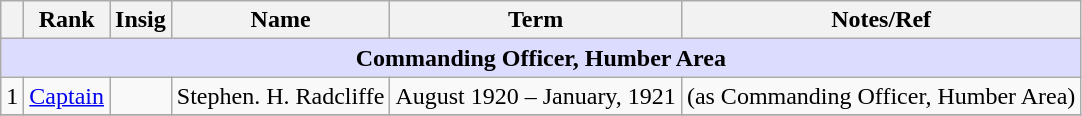<table class="wikitable">
<tr>
<th></th>
<th>Rank</th>
<th>Insig</th>
<th>Name</th>
<th>Term</th>
<th>Notes/Ref</th>
</tr>
<tr>
<td colspan="6" align="center" style="background:#dcdcfe;"><strong>Commanding Officer, Humber Area</strong></td>
</tr>
<tr>
<td>1</td>
<td><a href='#'>Captain</a></td>
<td></td>
<td>Stephen. H. Radcliffe</td>
<td>August 1920 – January, 1921</td>
<td>(as Commanding Officer, Humber Area)</td>
</tr>
<tr>
</tr>
</table>
